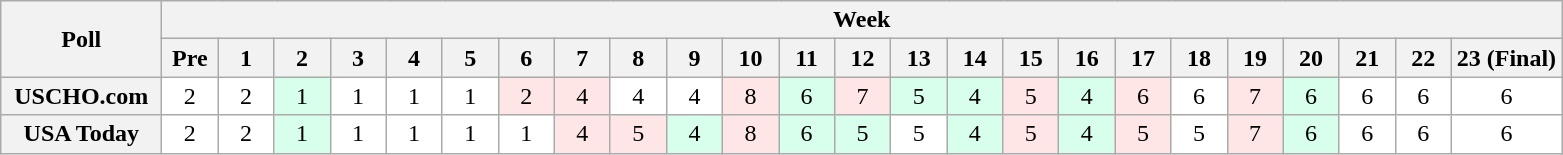<table class="wikitable" style="white-space:nowrap;">
<tr>
<th scope="col" width="100" rowspan="2">Poll</th>
<th colspan="25">Week</th>
</tr>
<tr>
<th scope="col" width="30">Pre</th>
<th scope="col" width="30">1</th>
<th scope="col" width="30">2</th>
<th scope="col" width="30">3</th>
<th scope="col" width="30">4</th>
<th scope="col" width="30">5</th>
<th scope="col" width="30">6</th>
<th scope="col" width="30">7</th>
<th scope="col" width="30">8</th>
<th scope="col" width="30">9</th>
<th scope="col" width="30">10</th>
<th scope="col" width="30">11</th>
<th scope="col" width="30">12</th>
<th scope="col" width="30">13</th>
<th scope="col" width="30">14</th>
<th scope="col" width="30">15</th>
<th scope="col" width="30">16</th>
<th scope="col" width="30">17</th>
<th scope="col" width="30">18</th>
<th scope="col" width="30">19</th>
<th scope="col" width="30">20</th>
<th scope="col" width="30">21</th>
<th scope="col" width="30">22</th>
<th scope="col" width="30">23 (Final)</th>
</tr>
<tr style="text-align:center;">
<th>USCHO.com</th>
<td bgcolor=FFFFFF>2</td>
<td bgcolor=FFFFFF>2</td>
<td bgcolor=D8FFEB>1</td>
<td bgcolor=FFFFFF>1</td>
<td bgcolor=FFFFFF>1</td>
<td bgcolor=FFFFFF>1</td>
<td bgcolor=FFE6E6>2</td>
<td bgcolor=FFE6E6>4</td>
<td bgcolor=FFFFFF>4</td>
<td bgcolor=FFFFFF>4</td>
<td bgcolor=FFE6E6>8</td>
<td bgcolor=D8FFEB>6</td>
<td bgcolor=FFE6E6>7</td>
<td bgcolor=D8FFEB>5</td>
<td bgcolor=D8FFEB>4</td>
<td bgcolor=FFE6E6>5</td>
<td bgcolor=D8FFEB>4</td>
<td bgcolor=FFE6E6>6</td>
<td bgcolor=FFFFFF>6</td>
<td bgcolor=FFE6E6>7</td>
<td bgcolor=D8FFEB>6</td>
<td bgcolor=FFFFFF>6</td>
<td bgcolor=FFFFFF>6</td>
<td bgcolor=FFFFFF>6</td>
</tr>
<tr style="text-align:center;">
<th>USA Today</th>
<td bgcolor=FFFFFF>2</td>
<td bgcolor=FFFFFF>2</td>
<td bgcolor=D8FFEB>1</td>
<td bgcolor=FFFFFF>1</td>
<td bgcolor=FFFFFF>1</td>
<td bgcolor=FFFFFF>1</td>
<td bgcolor=FFFFFF>1</td>
<td bgcolor=FFE6E6>4</td>
<td bgcolor=FFE6E6>5</td>
<td bgcolor=D8FFEB>4</td>
<td bgcolor=FFE6E6>8</td>
<td bgcolor=D8FFEB>6</td>
<td bgcolor=D8FFEB>5</td>
<td bgcolor=FFFFFF>5</td>
<td bgcolor=D8FFEB>4</td>
<td bgcolor=FFE6E6>5</td>
<td bgcolor=D8FFEB>4</td>
<td bgcolor=FFE6E6>5</td>
<td bgcolor=FFFFFF>5</td>
<td bgcolor=FFE6E6>7</td>
<td bgcolor=D8FFEB>6</td>
<td bgcolor=FFFFFF>6</td>
<td bgcolor=FFFFFF>6</td>
<td bgcolor=FFFFFF>6</td>
</tr>
</table>
